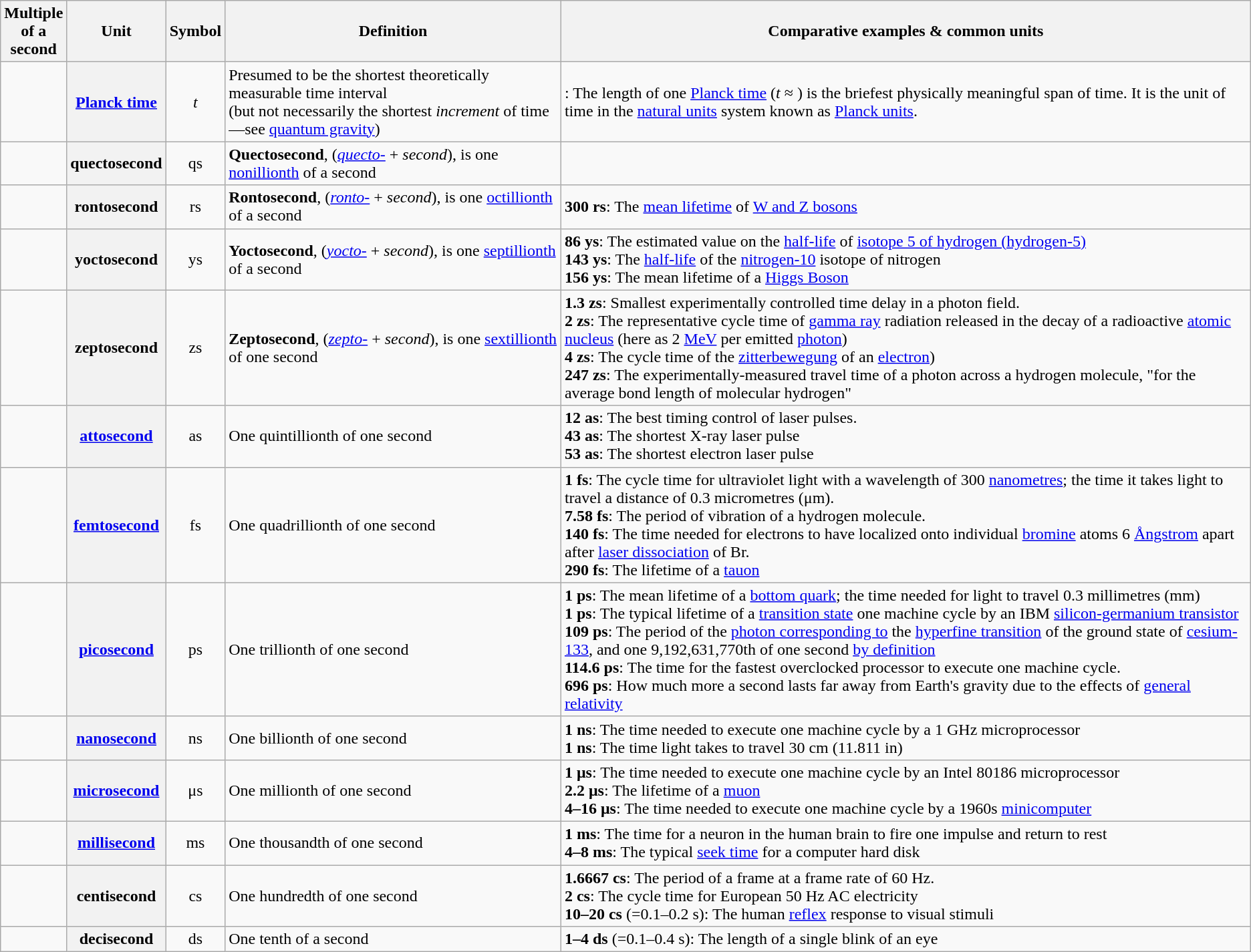<table class="wikitable plainrowheaders">
<tr>
<th scope="col">Multiple<br>of a<br>second</th>
<th scope="col">Unit</th>
<th scope="col">Symbol</th>
<th scope="col">Definition</th>
<th scope="col">Comparative examples & common units  </th>
</tr>
<tr>
<td></td>
<th scope="row"><a href='#'>Planck time</a></th>
<td style="text-align: center"><em>t</em></td>
<td>Presumed to be the shortest theoretically measurable time interval<br>(but not necessarily the shortest <em>increment</em> of time—see <a href='#'>quantum gravity</a>)</td>
<td><strong></strong>: The length of one <a href='#'>Planck time</a> (<em>t</em> ≈ ) is the briefest physically meaningful span of time. It is the unit of time in the <a href='#'>natural units</a> system known as <a href='#'>Planck units</a>.</td>
</tr>
<tr>
<td></td>
<th scope="row">quectosecond</th>
<td style="text-align: center">qs</td>
<td><strong>Quectosecond</strong>, (<em><a href='#'>quecto-</a></em> + <em>second</em>), is one <a href='#'>nonillionth</a> of a second</td>
<td></td>
</tr>
<tr>
<td></td>
<th scope="row">rontosecond</th>
<td style="text-align: center">rs</td>
<td><strong>Rontosecond</strong>, (<em><a href='#'>ronto-</a></em> + <em>second</em>), is one <a href='#'>octillionth</a> of a second</td>
<td><strong>300 rs</strong>: The <a href='#'>mean lifetime</a> of <a href='#'>W and Z bosons</a></td>
</tr>
<tr>
<td></td>
<th scope="row">yoctosecond</th>
<td style="text-align: center">ys</td>
<td><strong>Yoctosecond</strong>, (<em><a href='#'>yocto-</a></em> + <em>second</em>), is one <a href='#'>septillionth</a> of a second</td>
<td><strong>86 ys</strong>: The estimated value on the <a href='#'>half-life</a> of <a href='#'>isotope 5 of hydrogen (hydrogen-5)</a><br><strong>143 ys</strong>: The <a href='#'>half-life</a> of the <a href='#'>nitrogen-10</a> isotope of nitrogen<br><strong>156 ys</strong>: The mean lifetime of a <a href='#'>Higgs Boson</a></td>
</tr>
<tr>
<td></td>
<th scope="row">zeptosecond</th>
<td style="text-align: center">zs</td>
<td><strong>Zeptosecond</strong>, (<em><a href='#'>zepto-</a></em> + <em>second</em>), is one <a href='#'>sextillionth</a> of one second</td>
<td><strong>1.3 zs</strong>: Smallest experimentally controlled time delay in a photon field.<br> <strong>2 zs</strong>: The representative cycle time of <a href='#'>gamma ray</a> radiation released in the decay of a radioactive <a href='#'>atomic nucleus</a> (here as 2 <a href='#'>MeV</a> per emitted <a href='#'>photon</a>)<br><strong>4 zs</strong>: The cycle time of the <a href='#'>zitterbewegung</a> of an <a href='#'>electron</a>) <br><strong>247 zs</strong>: The experimentally-measured travel time of a photon across a hydrogen molecule, "for the average bond length of molecular hydrogen"</td>
</tr>
<tr>
<td></td>
<th scope="row"><a href='#'>attosecond</a></th>
<td style="text-align: center">as</td>
<td>One quintillionth of one second</td>
<td><strong>12 as</strong>: The best timing control of laser pulses.<br><strong>43 as</strong>: The shortest X-ray laser pulse<br><strong>53 as</strong>: The shortest electron laser pulse</td>
</tr>
<tr>
<td></td>
<th scope="row"><a href='#'>femtosecond</a></th>
<td style="text-align: center">fs</td>
<td>One quadrillionth of one second</td>
<td><strong>1 fs</strong>: The cycle time for ultraviolet light with a wavelength of 300 <a href='#'>nanometres</a>; the time it takes light to travel a distance of 0.3 micrometres (μm).<br><strong>7.58 fs</strong>: The period of vibration of a hydrogen molecule.<br><strong>140 fs</strong>: The time needed for electrons to have localized onto individual <a href='#'>bromine</a> atoms 6 <a href='#'>Ångstrom</a> apart after <a href='#'>laser dissociation</a> of Br.<br><strong>290 fs</strong>: The lifetime of a <a href='#'>tauon</a></td>
</tr>
<tr>
<td></td>
<th scope="row"><a href='#'>picosecond</a></th>
<td style="text-align: center">ps</td>
<td>One trillionth of one second</td>
<td><strong>1 ps</strong>: The mean lifetime of a <a href='#'>bottom quark</a>; the time needed for light to travel 0.3 millimetres (mm)<br><strong>1 ps</strong>: The typical lifetime of a <a href='#'>transition state</a> one machine cycle by an IBM <a href='#'>silicon-germanium transistor</a><br><strong>109 ps</strong>: The period of the <a href='#'>photon corresponding to</a> the <a href='#'>hyperfine transition</a> of the ground state of <a href='#'>cesium-133</a>, and one 9,192,631,770th of one second <a href='#'>by definition</a><br><strong>114.6 ps</strong>: The time for the fastest overclocked processor  to execute one machine cycle.<br><strong>696 ps</strong>: How much more a second lasts far away from Earth's gravity due to the effects of <a href='#'>general relativity</a></td>
</tr>
<tr>
<td></td>
<th scope="row"><a href='#'>nanosecond</a></th>
<td style="text-align: center">ns</td>
<td>One billionth of one second</td>
<td><strong>1 ns</strong>: The time needed to execute one machine cycle by a 1 GHz microprocessor<br><strong>1 ns</strong>: The time light takes to travel 30 cm (11.811 in)</td>
</tr>
<tr>
<td></td>
<th scope="row"><a href='#'>microsecond</a></th>
<td style="text-align: center">μs</td>
<td>One millionth of one second</td>
<td><strong>1 μs</strong>: The time needed to execute one machine cycle by an Intel 80186 microprocessor<br><strong>2.2 μs</strong>: The lifetime of a <a href='#'>muon</a><br><strong>4–16 μs</strong>: The time needed to execute one machine cycle by a 1960s <a href='#'>minicomputer</a></td>
</tr>
<tr>
<td></td>
<th scope="row"><a href='#'>millisecond</a></th>
<td style="text-align: center">ms</td>
<td>One thousandth of one second</td>
<td><strong>1 ms</strong>: The time for a neuron in the human brain to fire one impulse and return to rest<br><strong>4–8 ms</strong>: The typical <a href='#'>seek time</a> for a computer hard disk<br></td>
</tr>
<tr>
<td></td>
<th scope="row">centisecond</th>
<td style="text-align: center">cs</td>
<td>One hundredth of one second</td>
<td><strong>1.6667 cs</strong>: The period of a frame at a frame rate of 60 Hz.<br><strong>2 cs</strong>: The cycle time for European 50 Hz AC electricity<br><strong>10–20 cs</strong> (=0.1–0.2 s): The human <a href='#'>reflex</a> response to visual stimuli</td>
</tr>
<tr>
<td></td>
<th scope="row">decisecond</th>
<td style="text-align: center">ds</td>
<td>One tenth of a second</td>
<td><strong>1–4 ds</strong> (=0.1–0.4 s): The length of a single blink of an eye<br></td>
</tr>
</table>
